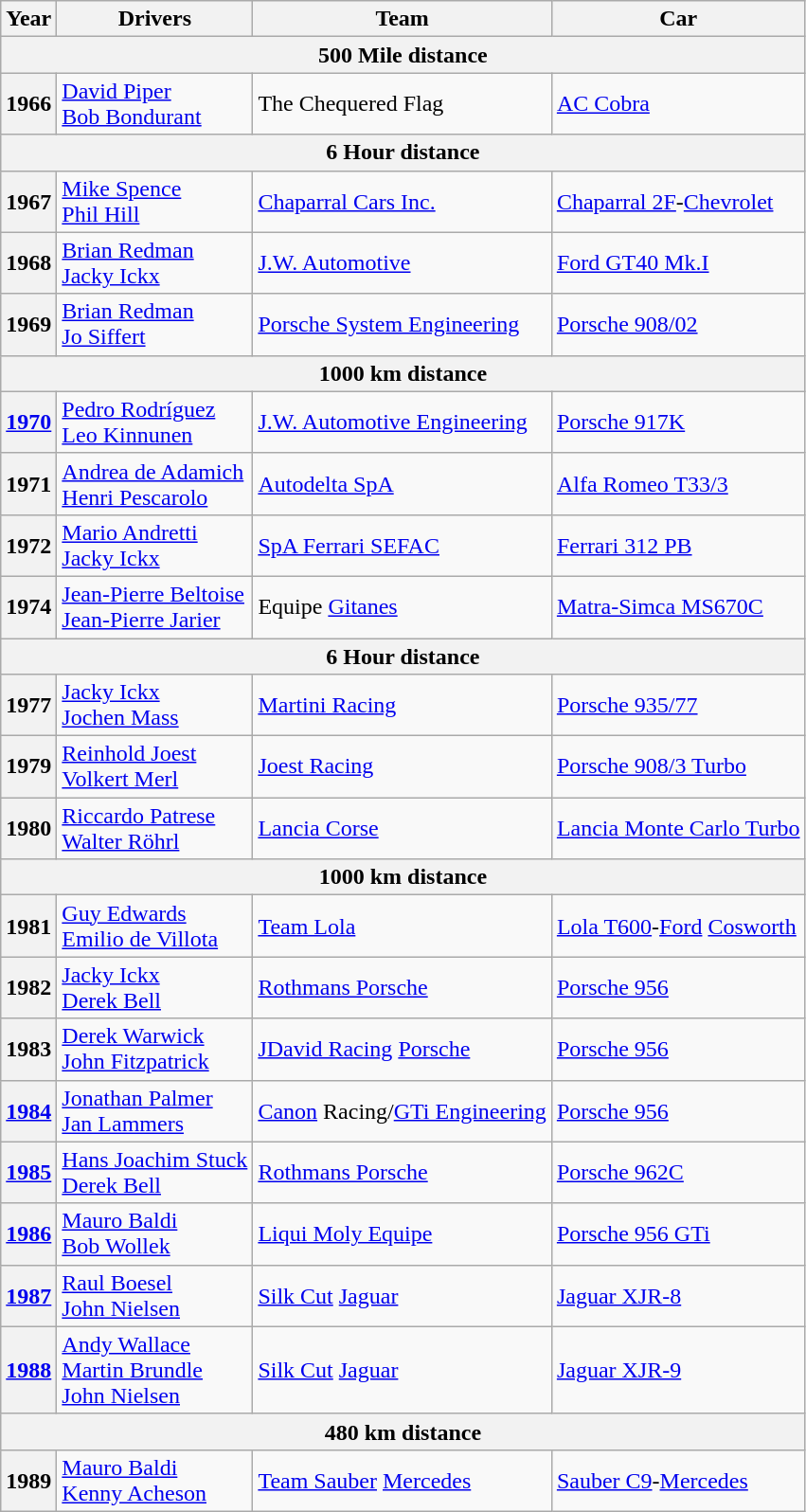<table class="wikitable" style="font-size: 100%;">
<tr>
<th>Year</th>
<th>Drivers</th>
<th>Team</th>
<th>Car</th>
</tr>
<tr>
<th colspan=4>500 Mile distance</th>
</tr>
<tr>
<th>1966</th>
<td> <a href='#'>David Piper</a><br> <a href='#'>Bob Bondurant</a></td>
<td> The Chequered Flag</td>
<td><a href='#'>AC Cobra</a></td>
</tr>
<tr>
<th colspan=4>6 Hour distance</th>
</tr>
<tr>
<th>1967</th>
<td> <a href='#'>Mike Spence</a><br> <a href='#'>Phil Hill</a></td>
<td> <a href='#'>Chaparral Cars Inc.</a></td>
<td><a href='#'>Chaparral 2F</a>-<a href='#'>Chevrolet</a></td>
</tr>
<tr>
<th>1968</th>
<td> <a href='#'>Brian Redman</a><br> <a href='#'>Jacky Ickx</a></td>
<td> <a href='#'>J.W. Automotive</a></td>
<td><a href='#'>Ford GT40 Mk.I</a></td>
</tr>
<tr>
<th>1969</th>
<td> <a href='#'>Brian Redman</a><br> <a href='#'>Jo Siffert</a></td>
<td> <a href='#'>Porsche System Engineering</a></td>
<td><a href='#'>Porsche 908/02</a></td>
</tr>
<tr>
<th colspan=4>1000 km distance</th>
</tr>
<tr>
<th><a href='#'>1970</a></th>
<td> <a href='#'>Pedro Rodríguez</a><br> <a href='#'>Leo Kinnunen</a></td>
<td> <a href='#'>J.W. Automotive Engineering</a></td>
<td><a href='#'>Porsche 917K</a></td>
</tr>
<tr>
<th>1971</th>
<td> <a href='#'>Andrea de Adamich</a><br> <a href='#'>Henri Pescarolo</a></td>
<td> <a href='#'>Autodelta SpA</a></td>
<td><a href='#'>Alfa Romeo T33/3</a></td>
</tr>
<tr>
<th>1972</th>
<td> <a href='#'>Mario Andretti</a><br> <a href='#'>Jacky Ickx</a></td>
<td> <a href='#'>SpA Ferrari SEFAC</a></td>
<td><a href='#'>Ferrari 312 PB</a></td>
</tr>
<tr>
<th>1974</th>
<td> <a href='#'>Jean-Pierre Beltoise</a><br> <a href='#'>Jean-Pierre Jarier</a></td>
<td> Equipe <a href='#'>Gitanes</a></td>
<td><a href='#'>Matra-Simca MS670C</a></td>
</tr>
<tr>
<th colspan=4>6 Hour distance</th>
</tr>
<tr>
<th>1977</th>
<td> <a href='#'>Jacky Ickx</a><br> <a href='#'>Jochen Mass</a></td>
<td> <a href='#'>Martini Racing</a></td>
<td><a href='#'>Porsche 935/77</a></td>
</tr>
<tr>
<th>1979</th>
<td> <a href='#'>Reinhold Joest</a><br> <a href='#'>Volkert Merl</a></td>
<td> <a href='#'>Joest Racing</a></td>
<td><a href='#'>Porsche 908/3 Turbo</a></td>
</tr>
<tr>
<th>1980</th>
<td> <a href='#'>Riccardo Patrese</a><br> <a href='#'>Walter Röhrl</a></td>
<td> <a href='#'>Lancia Corse</a></td>
<td><a href='#'>Lancia Monte Carlo Turbo</a></td>
</tr>
<tr>
<th colspan=4>1000 km distance</th>
</tr>
<tr>
<th>1981</th>
<td> <a href='#'>Guy Edwards</a><br> <a href='#'>Emilio de Villota</a></td>
<td> <a href='#'>Team Lola</a></td>
<td><a href='#'>Lola T600</a>-<a href='#'>Ford</a> <a href='#'>Cosworth</a></td>
</tr>
<tr>
<th>1982</th>
<td> <a href='#'>Jacky Ickx</a><br> <a href='#'>Derek Bell</a></td>
<td> <a href='#'>Rothmans Porsche</a></td>
<td><a href='#'>Porsche 956</a></td>
</tr>
<tr>
<th>1983</th>
<td> <a href='#'>Derek Warwick</a><br> <a href='#'>John Fitzpatrick</a></td>
<td> <a href='#'>JDavid Racing</a> <a href='#'>Porsche</a></td>
<td><a href='#'>Porsche 956</a></td>
</tr>
<tr>
<th><a href='#'>1984</a></th>
<td> <a href='#'>Jonathan Palmer</a><br> <a href='#'>Jan Lammers</a></td>
<td> <a href='#'>Canon</a> Racing/<a href='#'>GTi Engineering</a></td>
<td><a href='#'>Porsche 956</a></td>
</tr>
<tr>
<th><a href='#'>1985</a></th>
<td> <a href='#'>Hans Joachim Stuck</a><br> <a href='#'>Derek Bell</a></td>
<td> <a href='#'>Rothmans Porsche</a></td>
<td><a href='#'>Porsche 962C</a></td>
</tr>
<tr>
<th><a href='#'>1986</a></th>
<td> <a href='#'>Mauro Baldi</a><br> <a href='#'>Bob Wollek</a></td>
<td> <a href='#'>Liqui Moly Equipe</a></td>
<td><a href='#'>Porsche 956 GTi</a></td>
</tr>
<tr>
<th><a href='#'>1987</a></th>
<td> <a href='#'>Raul Boesel</a><br> <a href='#'>John Nielsen</a></td>
<td> <a href='#'>Silk Cut</a> <a href='#'>Jaguar</a></td>
<td><a href='#'>Jaguar XJR-8</a></td>
</tr>
<tr>
<th><a href='#'>1988</a></th>
<td> <a href='#'>Andy Wallace</a><br> <a href='#'>Martin Brundle</a><br> <a href='#'>John Nielsen</a></td>
<td> <a href='#'>Silk Cut</a> <a href='#'>Jaguar</a></td>
<td><a href='#'>Jaguar XJR-9</a></td>
</tr>
<tr>
<th colspan=4>480 km distance</th>
</tr>
<tr>
<th>1989</th>
<td> <a href='#'>Mauro Baldi</a><br> <a href='#'>Kenny Acheson</a></td>
<td> <a href='#'>Team Sauber</a> <a href='#'>Mercedes</a></td>
<td><a href='#'>Sauber C9</a>-<a href='#'>Mercedes</a></td>
</tr>
</table>
